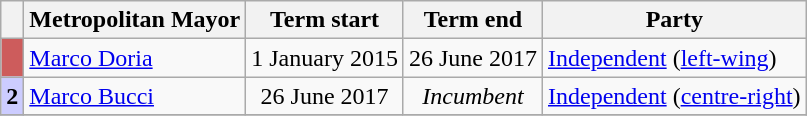<table class="wikitable">
<tr>
<th class=unsortable> </th>
<th>Metropolitan Mayor</th>
<th>Term start</th>
<th>Term end</th>
<th>Party</th>
</tr>
<tr>
<th style="background:#CD5C5C;"></th>
<td><a href='#'>Marco Doria</a></td>
<td align=center>1 January 2015</td>
<td align=center>26 June 2017</td>
<td><a href='#'>Independent</a> (<a href='#'>left-wing</a>)</td>
</tr>
<tr>
<th style="background:#CCCCFF;">2</th>
<td><a href='#'>Marco Bucci</a></td>
<td align=center>26 June 2017</td>
<td align=center><em>Incumbent</em></td>
<td><a href='#'>Independent</a> (<a href='#'>centre-right</a>)</td>
</tr>
<tr>
</tr>
</table>
